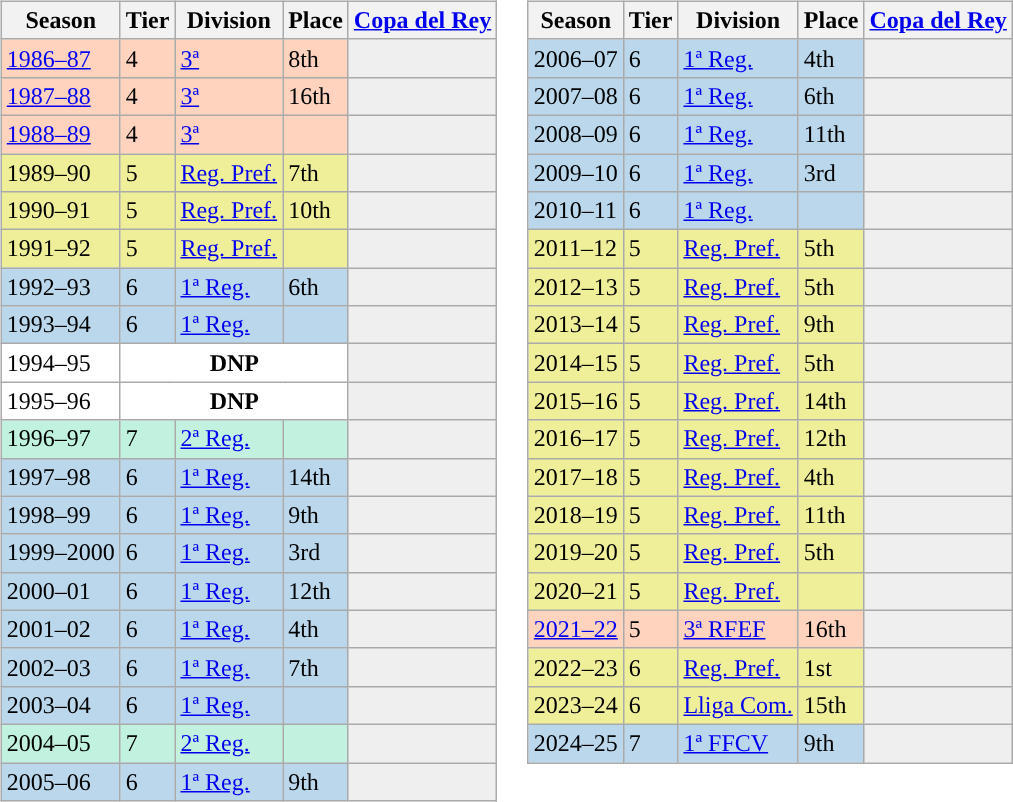<table>
<tr>
<td style="vertical-align:top;"><br><table class="wikitable">
<tr style="background:#f0f6fa;">
<th>Season</th>
<th>Tier</th>
<th>Division</th>
<th>Place</th>
<th><a href='#'>Copa del Rey</a></th>
</tr>
<tr>
<td style="background:#FFD3BD;"><a href='#'>1986–87</a></td>
<td style="background:#FFD3BD;">4</td>
<td style="background:#FFD3BD;"><a href='#'>3ª</a></td>
<td style="background:#FFD3BD;">8th</td>
<th style="background:#efefef;"></th>
</tr>
<tr>
<td style="background:#FFD3BD;"><a href='#'>1987–88</a></td>
<td style="background:#FFD3BD;">4</td>
<td style="background:#FFD3BD;"><a href='#'>3ª</a></td>
<td style="background:#FFD3BD;">16th</td>
<th style="background:#efefef;"></th>
</tr>
<tr>
<td style="background:#FFD3BD;"><a href='#'>1988–89</a></td>
<td style="background:#FFD3BD;">4</td>
<td style="background:#FFD3BD;"><a href='#'>3ª</a></td>
<td style="background:#FFD3BD;"></td>
<th style="background:#efefef;"></th>
</tr>
<tr>
<td style="background:#EFEF99;">1989–90</td>
<td style="background:#EFEF99;">5</td>
<td style="background:#EFEF99;"><a href='#'>Reg. Pref.</a></td>
<td style="background:#EFEF99;">7th</td>
<th style="background:#efefef;"></th>
</tr>
<tr>
<td style="background:#EFEF99;">1990–91</td>
<td style="background:#EFEF99;">5</td>
<td style="background:#EFEF99;"><a href='#'>Reg. Pref.</a></td>
<td style="background:#EFEF99;">10th</td>
<th style="background:#efefef;"></th>
</tr>
<tr>
<td style="background:#EFEF99;">1991–92</td>
<td style="background:#EFEF99;">5</td>
<td style="background:#EFEF99;"><a href='#'>Reg. Pref.</a></td>
<td style="background:#EFEF99;"></td>
<th style="background:#efefef;"></th>
</tr>
<tr>
<td style="background:#BBD7EC;">1992–93</td>
<td style="background:#BBD7EC;">6</td>
<td style="background:#BBD7EC;"><a href='#'>1ª Reg.</a></td>
<td style="background:#BBD7EC;">6th</td>
<th style="background:#efefef;"></th>
</tr>
<tr>
<td style="background:#BBD7EC;">1993–94</td>
<td style="background:#BBD7EC;">6</td>
<td style="background:#BBD7EC;"><a href='#'>1ª Reg.</a></td>
<td style="background:#BBD7EC;"></td>
<th style="background:#efefef;"></th>
</tr>
<tr>
<td style="background:#FFFFFF;">1994–95</td>
<th style="background:#FFFFFF;" colspan="3">DNP</th>
<td style="background:#efefef;"></td>
</tr>
<tr>
<td style="background:#FFFFFF;">1995–96</td>
<th style="background:#FFFFFF;" colspan="3">DNP</th>
<td style="background:#efefef;"></td>
</tr>
<tr>
<td style="background:#C0F2DF;">1996–97</td>
<td style="background:#C0F2DF;">7</td>
<td style="background:#C0F2DF;"><a href='#'>2ª Reg.</a></td>
<td style="background:#C0F2DF;"></td>
<th style="background:#efefef;"></th>
</tr>
<tr>
<td style="background:#BBD7EC;">1997–98</td>
<td style="background:#BBD7EC;">6</td>
<td style="background:#BBD7EC;"><a href='#'>1ª Reg.</a></td>
<td style="background:#BBD7EC;">14th</td>
<th style="background:#efefef;"></th>
</tr>
<tr>
<td style="background:#BBD7EC;">1998–99</td>
<td style="background:#BBD7EC;">6</td>
<td style="background:#BBD7EC;"><a href='#'>1ª Reg.</a></td>
<td style="background:#BBD7EC;">9th</td>
<th style="background:#efefef;"></th>
</tr>
<tr>
<td style="background:#BBD7EC;">1999–2000</td>
<td style="background:#BBD7EC;">6</td>
<td style="background:#BBD7EC;"><a href='#'>1ª Reg.</a></td>
<td style="background:#BBD7EC;">3rd</td>
<th style="background:#efefef;"></th>
</tr>
<tr>
<td style="background:#BBD7EC;">2000–01</td>
<td style="background:#BBD7EC;">6</td>
<td style="background:#BBD7EC;"><a href='#'>1ª Reg.</a></td>
<td style="background:#BBD7EC;">12th</td>
<th style="background:#efefef;"></th>
</tr>
<tr>
<td style="background:#BBD7EC;">2001–02</td>
<td style="background:#BBD7EC;">6</td>
<td style="background:#BBD7EC;"><a href='#'>1ª Reg.</a></td>
<td style="background:#BBD7EC;">4th</td>
<th style="background:#efefef;"></th>
</tr>
<tr>
<td style="background:#BBD7EC;">2002–03</td>
<td style="background:#BBD7EC;">6</td>
<td style="background:#BBD7EC;"><a href='#'>1ª Reg.</a></td>
<td style="background:#BBD7EC;">7th</td>
<th style="background:#efefef;"></th>
</tr>
<tr>
<td style="background:#BBD7EC;">2003–04</td>
<td style="background:#BBD7EC;">6</td>
<td style="background:#BBD7EC;"><a href='#'>1ª Reg.</a></td>
<td style="background:#BBD7EC;"></td>
<th style="background:#efefef;"></th>
</tr>
<tr>
<td style="background:#C0F2DF;">2004–05</td>
<td style="background:#C0F2DF;">7</td>
<td style="background:#C0F2DF;"><a href='#'>2ª Reg.</a></td>
<td style="background:#C0F2DF;"></td>
<th style="background:#efefef;"></th>
</tr>
<tr>
<td style="background:#BBD7EC;">2005–06</td>
<td style="background:#BBD7EC;">6</td>
<td style="background:#BBD7EC;"><a href='#'>1ª Reg.</a></td>
<td style="background:#BBD7EC;">9th</td>
<th style="background:#efefef;"></th>
</tr>
</table>
</td>
<td style="vertical-align:top;"><br><table class="wikitable">
<tr style="background:#f0f6fa">
<th>Season</th>
<th>Tier</th>
<th>Division</th>
<th>Place</th>
<th><a href='#'>Copa del Rey</a></th>
</tr>
<tr>
<td style="background:#BBD7EC;">2006–07</td>
<td style="background:#BBD7EC;">6</td>
<td style="background:#BBD7EC;"><a href='#'>1ª Reg.</a></td>
<td style="background:#BBD7EC;">4th</td>
<th style="background:#efefef;"></th>
</tr>
<tr>
<td style="background:#BBD7EC;">2007–08</td>
<td style="background:#BBD7EC;">6</td>
<td style="background:#BBD7EC;"><a href='#'>1ª Reg.</a></td>
<td style="background:#BBD7EC;">6th</td>
<th style="background:#efefef;"></th>
</tr>
<tr>
<td style="background:#BBD7EC;">2008–09</td>
<td style="background:#BBD7EC;">6</td>
<td style="background:#BBD7EC;"><a href='#'>1ª Reg.</a></td>
<td style="background:#BBD7EC;">11th</td>
<th style="background:#efefef;"></th>
</tr>
<tr>
<td style="background:#BBD7EC;">2009–10</td>
<td style="background:#BBD7EC;">6</td>
<td style="background:#BBD7EC;"><a href='#'>1ª Reg.</a></td>
<td style="background:#BBD7EC;">3rd</td>
<th style="background:#efefef;"></th>
</tr>
<tr>
<td style="background:#BBD7EC;">2010–11</td>
<td style="background:#BBD7EC;">6</td>
<td style="background:#BBD7EC;"><a href='#'>1ª Reg.</a></td>
<td style="background:#BBD7EC;"></td>
<th style="background:#efefef;"></th>
</tr>
<tr>
<td style="background:#EFEF99;">2011–12</td>
<td style="background:#EFEF99;">5</td>
<td style="background:#EFEF99;"><a href='#'>Reg. Pref.</a></td>
<td style="background:#EFEF99;">5th</td>
<th style="background:#efefef;"></th>
</tr>
<tr>
<td style="background:#EFEF99;">2012–13</td>
<td style="background:#EFEF99;">5</td>
<td style="background:#EFEF99;"><a href='#'>Reg. Pref.</a></td>
<td style="background:#EFEF99;">5th</td>
<th style="background:#efefef;"></th>
</tr>
<tr>
<td style="background:#EFEF99;">2013–14</td>
<td style="background:#EFEF99;">5</td>
<td style="background:#EFEF99;"><a href='#'>Reg. Pref.</a></td>
<td style="background:#EFEF99;">9th</td>
<th style="background:#efefef;"></th>
</tr>
<tr>
<td style="background:#EFEF99;">2014–15</td>
<td style="background:#EFEF99;">5</td>
<td style="background:#EFEF99;"><a href='#'>Reg. Pref.</a></td>
<td style="background:#EFEF99;">5th</td>
<th style="background:#efefef;"></th>
</tr>
<tr>
<td style="background:#EFEF99;">2015–16</td>
<td style="background:#EFEF99;">5</td>
<td style="background:#EFEF99;"><a href='#'>Reg. Pref.</a></td>
<td style="background:#EFEF99;">14th</td>
<th style="background:#efefef;"></th>
</tr>
<tr>
<td style="background:#EFEF99;">2016–17</td>
<td style="background:#EFEF99;">5</td>
<td style="background:#EFEF99;"><a href='#'>Reg. Pref.</a></td>
<td style="background:#EFEF99;">12th</td>
<td style="background:#efefef;"></td>
</tr>
<tr>
<td style="background:#EFEF99;">2017–18</td>
<td style="background:#EFEF99;">5</td>
<td style="background:#EFEF99;"><a href='#'>Reg. Pref.</a></td>
<td style="background:#EFEF99;">4th</td>
<th style="background:#efefef;"></th>
</tr>
<tr>
<td style="background:#EFEF99;">2018–19</td>
<td style="background:#EFEF99;">5</td>
<td style="background:#EFEF99;"><a href='#'>Reg. Pref.</a></td>
<td style="background:#EFEF99;">11th</td>
<th style="background:#efefef;"></th>
</tr>
<tr>
<td style="background:#EFEF99;">2019–20</td>
<td style="background:#EFEF99;">5</td>
<td style="background:#EFEF99;"><a href='#'>Reg. Pref.</a></td>
<td style="background:#EFEF99;">5th</td>
<th style="background:#efefef;"></th>
</tr>
<tr>
<td style="background:#EFEF99;">2020–21</td>
<td style="background:#EFEF99;">5</td>
<td style="background:#EFEF99;"><a href='#'>Reg. Pref.</a></td>
<td style="background:#EFEF99;"></td>
<th style="background:#efefef;"></th>
</tr>
<tr>
<td style="background:#FFD3BD;"><a href='#'>2021–22</a></td>
<td style="background:#FFD3BD;">5</td>
<td style="background:#FFD3BD;"><a href='#'>3ª RFEF</a></td>
<td style="background:#FFD3BD;">16th</td>
<th style="background:#efefef;"></th>
</tr>
<tr>
<td style="background:#EFEF99;">2022–23</td>
<td style="background:#EFEF99;">6</td>
<td style="background:#EFEF99;"><a href='#'>Reg. Pref.</a></td>
<td style="background:#EFEF99;">1st</td>
<th style="background:#efefef;"></th>
</tr>
<tr>
<td style="background:#EFEF99;">2023–24</td>
<td style="background:#EFEF99;">6</td>
<td style="background:#EFEF99;"><a href='#'>Lliga Com.</a></td>
<td style="background:#EFEF99;">15th</td>
<th style="background:#efefef;"></th>
</tr>
<tr>
<td style="background:#BBD7EC;">2024–25</td>
<td style="background:#BBD7EC;">7</td>
<td style="background:#BBD7EC;"><a href='#'>1ª FFCV</a></td>
<td style="background:#BBD7EC;">9th</td>
<th style="background:#efefef;"></th>
</tr>
</table>
</td>
</tr>
</table>
